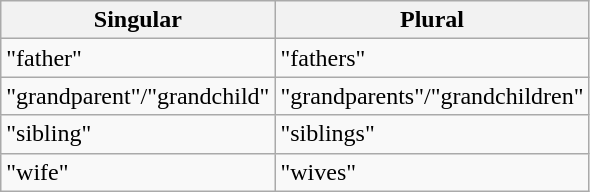<table class="wikitable">
<tr>
<th>Singular</th>
<th>Plural</th>
</tr>
<tr>
<td> "father"</td>
<td> "fathers"</td>
</tr>
<tr>
<td> "grandparent"/"grandchild"</td>
<td> "grandparents"/"grandchildren"</td>
</tr>
<tr>
<td> "sibling"</td>
<td> "siblings"</td>
</tr>
<tr>
<td> "wife"</td>
<td> "wives"</td>
</tr>
</table>
